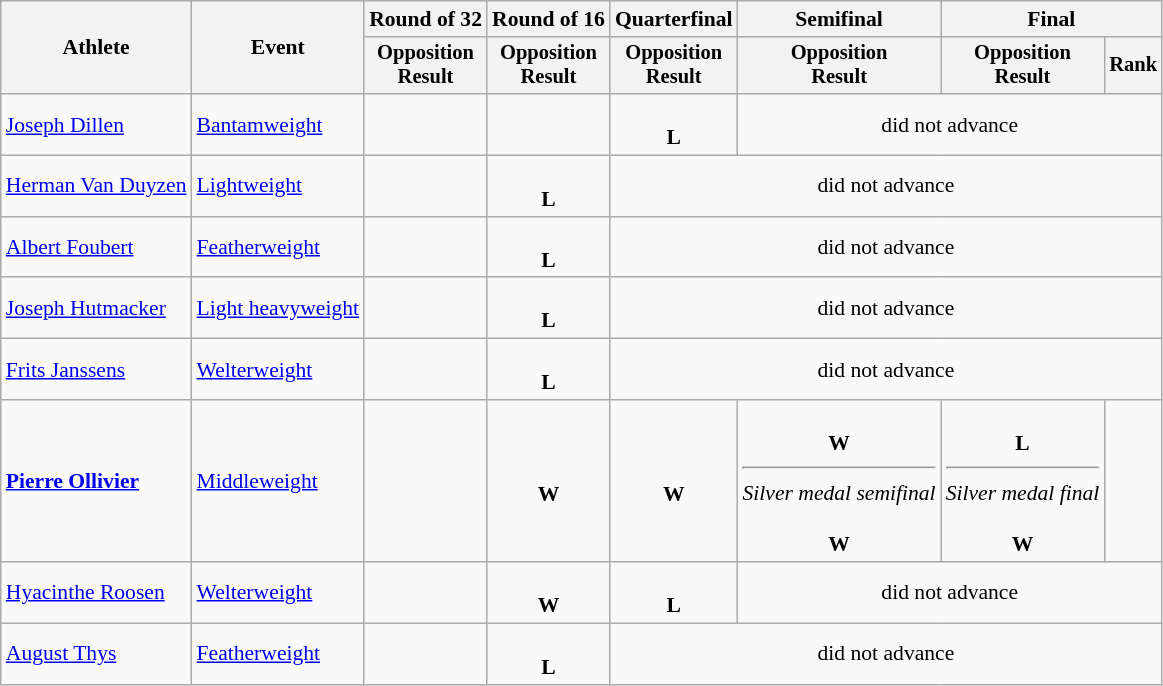<table class="wikitable" style="font-size:90%;">
<tr>
<th rowspan=2>Athlete</th>
<th rowspan=2>Event</th>
<th>Round of 32</th>
<th>Round of 16</th>
<th>Quarterfinal</th>
<th>Semifinal</th>
<th colspan=2>Final</th>
</tr>
<tr style="font-size: 95%">
<th>Opposition<br>Result</th>
<th>Opposition<br>Result</th>
<th>Opposition<br>Result</th>
<th>Opposition<br>Result</th>
<th>Opposition<br>Result</th>
<th>Rank</th>
</tr>
<tr align=center>
<td align=left><a href='#'>Joseph Dillen</a></td>
<td align=left><a href='#'>Bantamweight</a></td>
<td></td>
<td></td>
<td> <br> <strong>L</strong></td>
<td colspan=3>did not advance</td>
</tr>
<tr align=center>
<td align=left><a href='#'>Herman Van Duyzen</a></td>
<td align=left><a href='#'>Lightweight</a></td>
<td></td>
<td> <br> <strong>L</strong></td>
<td colspan=4>did not advance</td>
</tr>
<tr align=center>
<td align=left><a href='#'>Albert Foubert</a></td>
<td align=left><a href='#'>Featherweight</a></td>
<td></td>
<td> <br> <strong>L</strong></td>
<td colspan=4>did not advance</td>
</tr>
<tr align=center>
<td align=left><a href='#'>Joseph Hutmacker</a></td>
<td align=left><a href='#'>Light heavyweight</a></td>
<td></td>
<td> <br> <strong>L</strong></td>
<td colspan=4>did not advance</td>
</tr>
<tr align=center>
<td align=left><a href='#'>Frits Janssens</a></td>
<td align=left><a href='#'>Welterweight</a></td>
<td></td>
<td> <br> <strong>L</strong></td>
<td colspan=4>did not advance</td>
</tr>
<tr align=center>
<td align=left><strong><a href='#'>Pierre Ollivier</a></strong></td>
<td align=left><a href='#'>Middleweight</a></td>
<td></td>
<td> <br> <strong>W</strong></td>
<td> <br> <strong>W</strong></td>
<td> <br> <strong>W</strong> <hr> <em>Silver medal semifinal</em> <br>  <br> <strong>W</strong></td>
<td> <br> <strong>L</strong> <hr> <em>Silver medal final</em> <br>  <br> <strong>W</strong></td>
<td></td>
</tr>
<tr align=center>
<td align=left><a href='#'>Hyacinthe Roosen</a></td>
<td align=left><a href='#'>Welterweight</a></td>
<td></td>
<td> <br> <strong>W</strong></td>
<td> <br> <strong>L</strong></td>
<td colspan=3>did not advance</td>
</tr>
<tr align=center>
<td align=left><a href='#'>August Thys</a></td>
<td align=left><a href='#'>Featherweight</a></td>
<td></td>
<td> <br> <strong>L</strong></td>
<td colspan=4>did not advance</td>
</tr>
</table>
